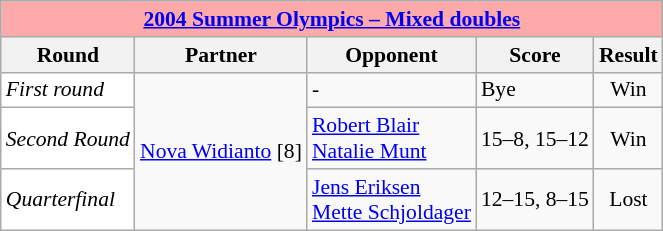<table class="wikitable" style="font-size: 90%; text-align: center">
<tr>
<th colspan=5 style="background:#FFAAAA;"><a href='#'>2004 Summer Olympics – Mixed doubles</a></th>
</tr>
<tr>
<th>Round</th>
<th>Partner</th>
<th>Opponent</th>
<th>Score</th>
<th>Result</th>
</tr>
<tr>
<td style="text-align:left; background:white"><em>First round</em></td>
<td align="left" rowspan="4"> <a href='#'>Nova Widianto</a> [8]</td>
<td align="left">-</td>
<td align="left">Bye</td>
<td align="center">Win</td>
</tr>
<tr>
<td style="text-align:left; background:white"><em>Second Round</em></td>
<td align="left"> <a href='#'>Robert Blair</a> <br>  <a href='#'>Natalie Munt</a></td>
<td align="left">15–8, 15–12</td>
<td align="center">Win</td>
</tr>
<tr>
<td style="text-align:left; background:white"><em>Quarterfinal</em></td>
<td align="left"> <a href='#'>Jens Eriksen</a> <br>  <a href='#'>Mette Schjoldager</a></td>
<td align="left">12–15, 8–15</td>
<td align="center">Lost</td>
</tr>
</table>
